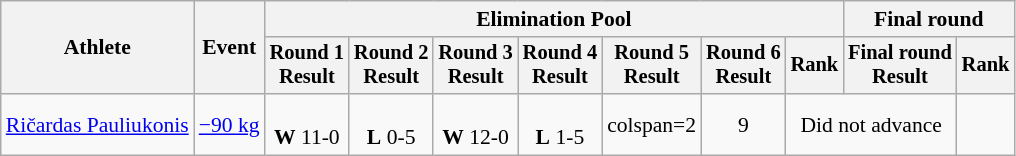<table class="wikitable" style="font-size:90%">
<tr>
<th rowspan="2">Athlete</th>
<th rowspan="2">Event</th>
<th colspan=7>Elimination Pool</th>
<th colspan=2>Final round</th>
</tr>
<tr style="font-size: 95%">
<th>Round 1<br>Result</th>
<th>Round 2<br>Result</th>
<th>Round 3<br>Result</th>
<th>Round 4<br>Result</th>
<th>Round 5<br>Result</th>
<th>Round 6<br>Result</th>
<th>Rank</th>
<th>Final round<br>Result</th>
<th>Rank</th>
</tr>
<tr align=center>
<td align=left><a href='#'>Ričardas Pauliukonis</a></td>
<td align=left><a href='#'>−90 kg</a></td>
<td><br><strong>W</strong> 11-0</td>
<td><br><strong>L</strong> 0-5</td>
<td><br><strong>W</strong> 12-0</td>
<td><br><strong>L</strong> 1-5</td>
<td>colspan=2 </td>
<td>9</td>
<td colspan=2>Did not advance</td>
</tr>
</table>
